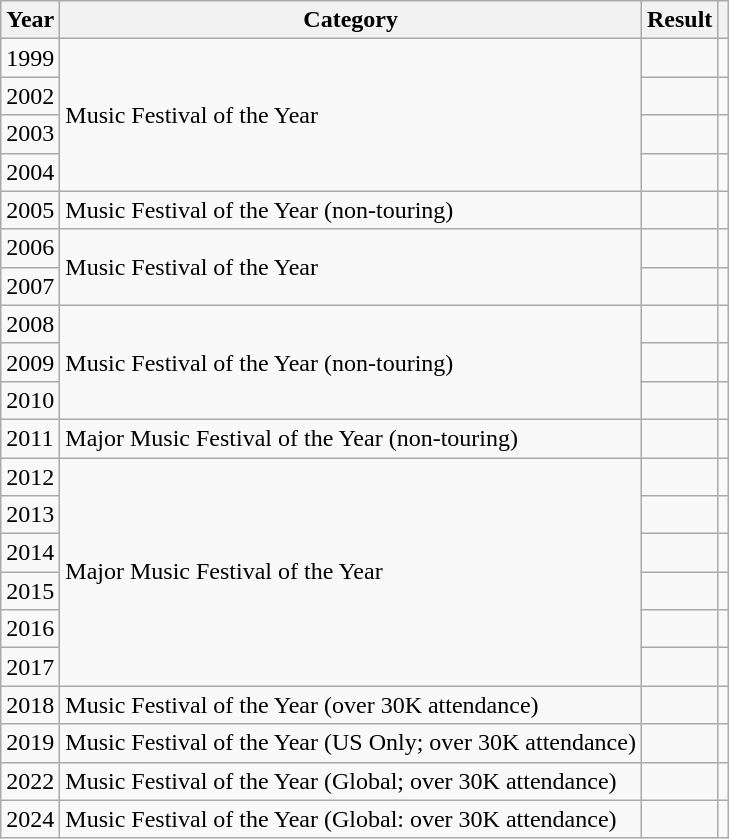<table class="wikitable">
<tr>
<th>Year</th>
<th>Category</th>
<th>Result</th>
<th></th>
</tr>
<tr>
<td>1999</td>
<td rowspan="4">Music Festival of the Year</td>
<td></td>
<td></td>
</tr>
<tr>
<td>2002</td>
<td></td>
<td></td>
</tr>
<tr>
<td>2003</td>
<td></td>
<td></td>
</tr>
<tr>
<td>2004</td>
<td></td>
<td></td>
</tr>
<tr>
<td>2005</td>
<td>Music Festival of the Year (non-touring)</td>
<td></td>
<td></td>
</tr>
<tr>
<td>2006</td>
<td rowspan="2">Music Festival of the Year</td>
<td></td>
<td></td>
</tr>
<tr>
<td>2007</td>
<td></td>
<td></td>
</tr>
<tr>
<td>2008</td>
<td rowspan="3">Music Festival of the Year (non-touring)</td>
<td></td>
<td></td>
</tr>
<tr>
<td>2009</td>
<td></td>
<td></td>
</tr>
<tr>
<td>2010</td>
<td></td>
<td></td>
</tr>
<tr>
<td>2011</td>
<td>Major Music Festival of the Year (non-touring)</td>
<td></td>
<td></td>
</tr>
<tr>
<td>2012</td>
<td rowspan="6">Major Music Festival of the Year</td>
<td></td>
<td></td>
</tr>
<tr>
<td>2013</td>
<td></td>
<td></td>
</tr>
<tr>
<td>2014</td>
<td></td>
<td></td>
</tr>
<tr>
<td>2015</td>
<td></td>
<td></td>
</tr>
<tr>
<td>2016</td>
<td></td>
<td></td>
</tr>
<tr>
<td>2017</td>
<td></td>
<td></td>
</tr>
<tr>
<td>2018</td>
<td>Music Festival of the Year (over 30K attendance)</td>
<td></td>
<td></td>
</tr>
<tr>
<td>2019</td>
<td>Music Festival of the Year (US Only; over 30K attendance)</td>
<td></td>
<td></td>
</tr>
<tr>
<td>2022</td>
<td>Music Festival of the Year (Global; over 30K attendance)</td>
<td></td>
<td></td>
</tr>
<tr>
<td>2024</td>
<td>Music Festival of the Year (Global: over 30K attendance)</td>
<td></td>
<td></td>
</tr>
</table>
